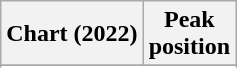<table class="wikitable sortable plainrowheaders" style="text-align:center">
<tr>
<th scope="col">Chart (2022)</th>
<th scope="col">Peak<br>position</th>
</tr>
<tr>
</tr>
<tr>
</tr>
<tr>
</tr>
</table>
